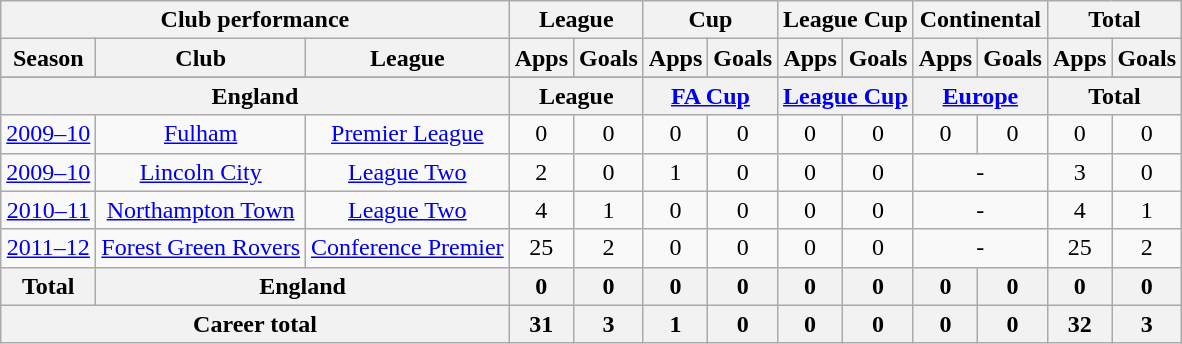<table class="wikitable" style="text-align:center">
<tr>
<th colspan=3>Club performance</th>
<th colspan=2>League</th>
<th colspan=2>Cup</th>
<th colspan=2>League Cup</th>
<th colspan=2>Continental</th>
<th colspan=2>Total</th>
</tr>
<tr>
<th>Season</th>
<th>Club</th>
<th>League</th>
<th>Apps</th>
<th>Goals</th>
<th>Apps</th>
<th>Goals</th>
<th>Apps</th>
<th>Goals</th>
<th>Apps</th>
<th>Goals</th>
<th>Apps</th>
<th>Goals</th>
</tr>
<tr>
</tr>
<tr>
<th colspan=3>England</th>
<th colspan=2>League</th>
<th colspan=2><a href='#'>FA Cup</a></th>
<th colspan=2><a href='#'>League Cup</a></th>
<th colspan=2><a href='#'>Europe</a></th>
<th colspan=2>Total</th>
</tr>
<tr>
<td><a href='#'>2009–10</a></td>
<td><a href='#'>Fulham</a></td>
<td><a href='#'>Premier League</a></td>
<td>0</td>
<td>0</td>
<td>0</td>
<td>0</td>
<td>0</td>
<td>0</td>
<td>0</td>
<td>0</td>
<td>0</td>
<td>0</td>
</tr>
<tr>
<td><a href='#'>2009–10</a></td>
<td><a href='#'>Lincoln City</a></td>
<td><a href='#'>League Two</a></td>
<td>2</td>
<td>0</td>
<td>1</td>
<td>0</td>
<td>0</td>
<td>0</td>
<td colspan="2">-</td>
<td>3</td>
<td>0</td>
</tr>
<tr>
<td><a href='#'>2010–11</a></td>
<td><a href='#'>Northampton Town</a></td>
<td><a href='#'>League Two</a></td>
<td>4</td>
<td>1</td>
<td>0</td>
<td>0</td>
<td>0</td>
<td>0</td>
<td colspan="2">-</td>
<td>4</td>
<td>1</td>
</tr>
<tr>
<td><a href='#'>2011–12</a></td>
<td><a href='#'>Forest Green Rovers</a></td>
<td><a href='#'>Conference Premier</a></td>
<td>25</td>
<td>2</td>
<td>0</td>
<td>0</td>
<td>0</td>
<td>0</td>
<td colspan="2">-</td>
<td>25</td>
<td>2</td>
</tr>
<tr>
<th rowspan=1>Total</th>
<th colspan=2>England</th>
<th>0</th>
<th>0</th>
<th>0</th>
<th>0</th>
<th>0</th>
<th>0</th>
<th>0</th>
<th>0</th>
<th>0</th>
<th>0</th>
</tr>
<tr>
<th colspan=3>Career total</th>
<th>31</th>
<th>3</th>
<th>1</th>
<th>0</th>
<th>0</th>
<th>0</th>
<th>0</th>
<th>0</th>
<th>32</th>
<th>3</th>
</tr>
</table>
